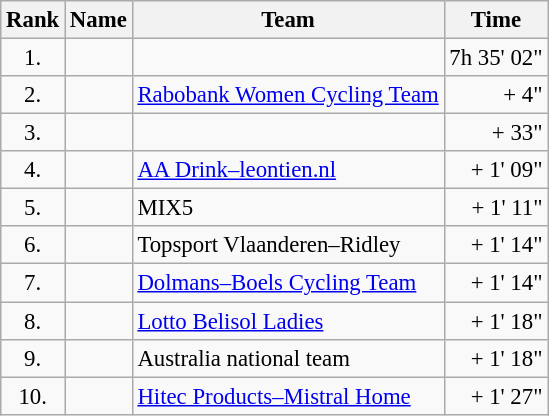<table class=wikitable style="font-size:95%">
<tr>
<th>Rank</th>
<th>Name</th>
<th>Team</th>
<th>Time</th>
</tr>
<tr>
<td align="center">1.</td>
<td></td>
<td align="left"></td>
<td align="right">7h 35' 02"</td>
</tr>
<tr>
<td align="center">2.</td>
<td></td>
<td align="left"><a href='#'>Rabobank Women Cycling Team</a></td>
<td align="right">+ 4"</td>
</tr>
<tr>
<td align="center">3.</td>
<td></td>
<td align="left"></td>
<td align="right">+ 33"</td>
</tr>
<tr>
<td align="center">4.</td>
<td></td>
<td align="left"><a href='#'>AA Drink–leontien.nl</a></td>
<td align="right">+ 1' 09"</td>
</tr>
<tr>
<td align="center">5.</td>
<td></td>
<td align="left">MIX5</td>
<td align="right">+ 1' 11"</td>
</tr>
<tr>
<td align="center">6.</td>
<td></td>
<td align="left">Topsport Vlaanderen–Ridley</td>
<td align="right">+ 1' 14"</td>
</tr>
<tr>
<td align="center">7.</td>
<td></td>
<td align="left"><a href='#'>Dolmans–Boels Cycling Team</a></td>
<td align="right">+ 1' 14"</td>
</tr>
<tr>
<td align="center">8.</td>
<td></td>
<td align="left"><a href='#'>Lotto Belisol Ladies</a></td>
<td align="right">+ 1' 18"</td>
</tr>
<tr>
<td align="center">9.</td>
<td></td>
<td align="left">Australia national team</td>
<td align="right">+ 1' 18"</td>
</tr>
<tr>
<td align="center">10.</td>
<td></td>
<td align="left"><a href='#'>Hitec Products–Mistral Home</a></td>
<td align="right">+ 1' 27"</td>
</tr>
</table>
